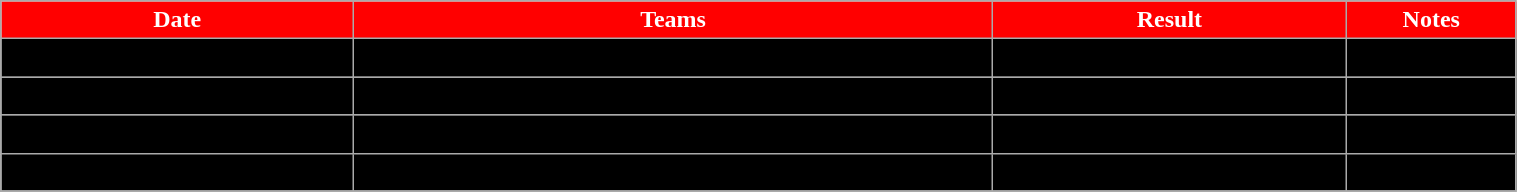<table class="wikitable" width="80%">
<tr align="center">
<th style="background:red;color:#FFFFFF;">Date</th>
<th style="background:red;color:#FFFFFF;">Teams</th>
<th style="background:red;color:#FFFFFF;">Result</th>
<th style="background:red;color:#FFFFFF;">Notes</th>
</tr>
<tr align="center" bgcolor=" ">
<td>November 13</td>
<td>Norway vs. Slovakia</td>
<td>Norway, 3-1</td>
<td></td>
</tr>
<tr align="center" bgcolor=" ">
<td>November 13</td>
<td>Czech Republic vs. Japan</td>
<td>Japan, 2-1</td>
<td></td>
</tr>
<tr align="center" bgcolor=" ">
<td>November 13</td>
<td>Russia vs. France</td>
<td>Russia, 7-1</td>
<td></td>
</tr>
<tr align="center" bgcolor=" ">
<td>November 13</td>
<td>Germany vs. Switzerland</td>
<td>Germany, 2-1</td>
<td></td>
</tr>
<tr align="center" bgcolor=" ">
</tr>
</table>
